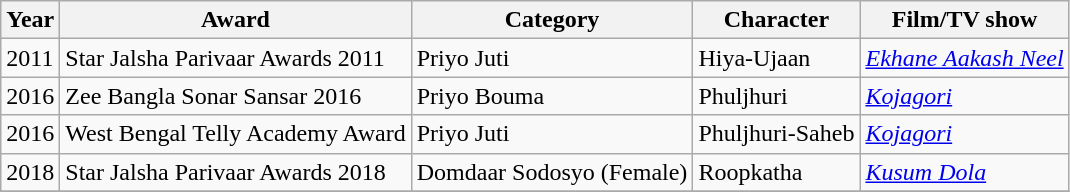<table class="wikitable sortable"|->
<tr>
<th>Year</th>
<th>Award</th>
<th>Category</th>
<th>Character</th>
<th>Film/TV show</th>
</tr>
<tr>
<td>2011</td>
<td>Star Jalsha Parivaar Awards 2011</td>
<td>Priyo Juti</td>
<td>Hiya-Ujaan</td>
<td><em><a href='#'>Ekhane Aakash Neel</a></em></td>
</tr>
<tr>
<td>2016</td>
<td>Zee Bangla Sonar Sansar 2016</td>
<td>Priyo Bouma</td>
<td>Phuljhuri</td>
<td><em><a href='#'>Kojagori</a></em></td>
</tr>
<tr>
<td>2016</td>
<td>West Bengal Telly Academy Award</td>
<td>Priyo Juti</td>
<td>Phuljhuri-Saheb</td>
<td><em><a href='#'>Kojagori</a></em></td>
</tr>
<tr>
<td>2018</td>
<td>Star Jalsha Parivaar Awards 2018</td>
<td>Domdaar Sodosyo (Female)</td>
<td>Roopkatha</td>
<td><em><a href='#'>Kusum Dola</a></em></td>
</tr>
<tr>
</tr>
</table>
